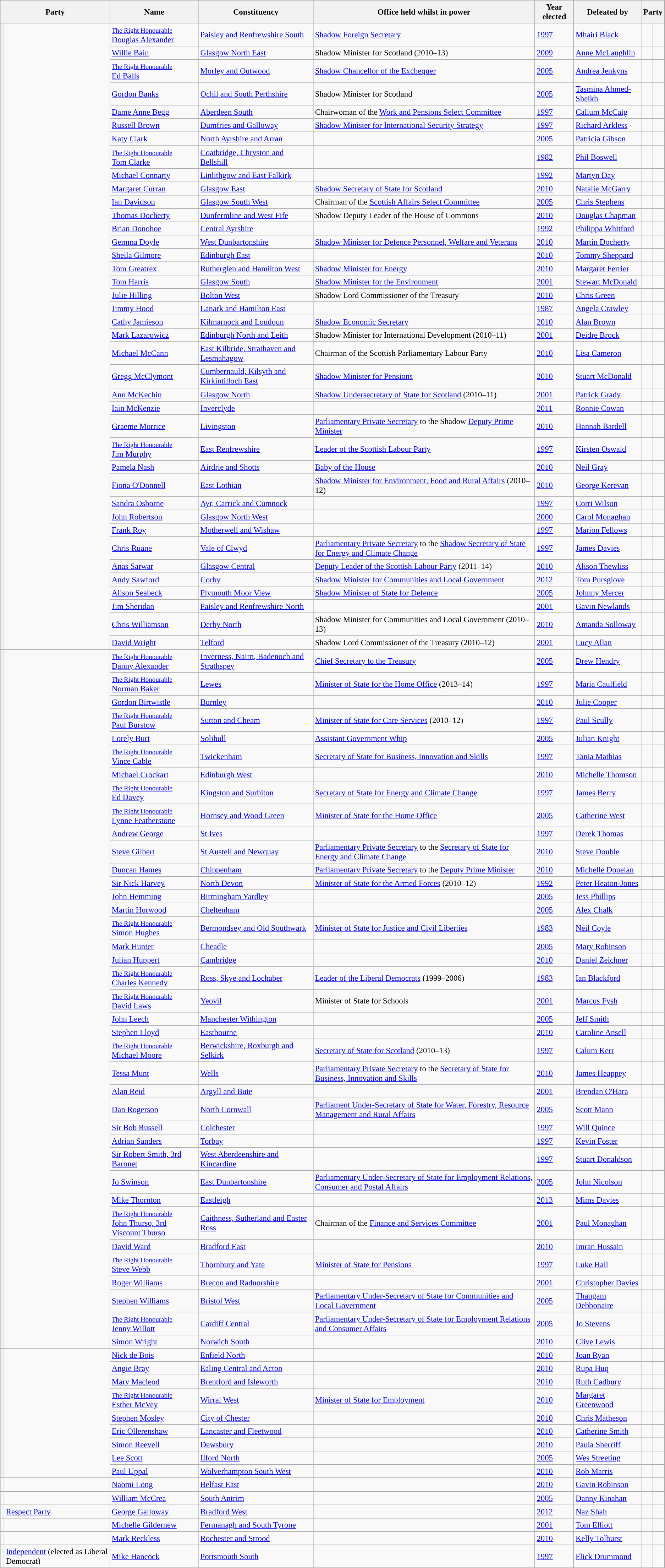<table class="wikitable sortable" style="font-size: 95%;">
<tr>
<th colspan=2>Party</th>
<th>Name</th>
<th>Constituency</th>
<th>Office held whilst in power</th>
<th>Year elected</th>
<th>Defeated by</th>
<th colspan=2>Party</th>
</tr>
<tr>
<th rowspan="39" style="background-color: "></th>
<td rowspan="39"></td>
<td data-sort-value="Alexander, Douglas"><small><a href='#'>The Right Honourable</a></small><br> <a href='#'>Douglas Alexander</a></td>
<td><a href='#'>Paisley and Renfrewshire South</a></td>
<td><a href='#'>Shadow Foreign Secretary</a></td>
<td><a href='#'>1997</a></td>
<td data-sort-value="Black, Mhairi"><a href='#'>Mhairi Black</a></td>
<td style="background-color: "></td>
<td></td>
</tr>
<tr>
<td data-sort-value="Bain, Willie"><a href='#'>Willie Bain</a></td>
<td><a href='#'>Glasgow North East</a></td>
<td>Shadow Minister for Scotland (2010–13)</td>
<td><a href='#'>2009</a></td>
<td data-sort-value="Maclaughlin, Anne"><a href='#'>Anne McLaughlin</a></td>
<td style="background-color: "></td>
<td></td>
</tr>
<tr>
<td data-sort-value="Balls, Ed"><small><a href='#'>The Right Honourable</a></small><br> <a href='#'>Ed Balls</a></td>
<td><a href='#'>Morley and Outwood</a></td>
<td><a href='#'>Shadow Chancellor of the Exchequer</a></td>
<td><a href='#'>2005</a></td>
<td data-sort-value="Jenkyns, Andrea"><a href='#'>Andrea Jenkyns</a></td>
<td style="background-color: "></td>
<td></td>
</tr>
<tr>
<td data-sort-value="Banks, Gordon"><a href='#'>Gordon Banks</a></td>
<td><a href='#'>Ochil and South Perthshire</a></td>
<td>Shadow Minister for Scotland</td>
<td><a href='#'>2005</a></td>
<td data-sort-value="Ahmed-Sheikh, Tasmina"><a href='#'>Tasmina Ahmed-Sheikh</a></td>
<td style="background-color: "></td>
<td></td>
</tr>
<tr>
<td data-sort-value="Begg, Anne"><a href='#'>Dame Anne Begg</a></td>
<td><a href='#'>Aberdeen South</a></td>
<td>Chairwoman of the <a href='#'>Work and Pensions Select Committee</a></td>
<td><a href='#'>1997</a></td>
<td data-sort-value="Maccaig, Callum"><a href='#'>Callum McCaig</a></td>
<td style="background-color: "></td>
<td></td>
</tr>
<tr>
<td data-sort-value="Brown, Russell"><a href='#'>Russell Brown</a></td>
<td><a href='#'>Dumfries and Galloway</a></td>
<td><a href='#'>Shadow Minister for International Security Strategy</a></td>
<td><a href='#'>1997</a></td>
<td data-sort-value="Arkless, Ricahrd"><a href='#'>Richard Arkless</a></td>
<td style="background-color: "></td>
<td></td>
</tr>
<tr>
<td data-sort-value="Clark, Katy"><a href='#'>Katy Clark</a></td>
<td><a href='#'>North Ayrshire and Arran</a></td>
<td></td>
<td><a href='#'>2005</a></td>
<td data-sort-value="Gibson, Patricia"><a href='#'>Patricia Gibson</a></td>
<td style="background-color: "></td>
<td></td>
</tr>
<tr>
<td data-sort-value="Clarke, Tom"><small><a href='#'>The Right Honourable</a></small><br> <a href='#'>Tom Clarke</a></td>
<td><a href='#'>Coatbridge, Chryston and Bellshill</a></td>
<td></td>
<td><a href='#'>1982</a></td>
<td data-sort-value="Boswell, Phil"><a href='#'>Phil Boswell</a></td>
<td style="background-color: "></td>
<td></td>
</tr>
<tr>
<td data-sort-value="Connarty, Michael"><a href='#'>Michael Connarty</a></td>
<td><a href='#'>Linlithgow and East Falkirk</a></td>
<td></td>
<td><a href='#'>1992</a></td>
<td data-sort-value="Day, Martyn"><a href='#'>Martyn Day</a></td>
<td style="background-color: "></td>
<td></td>
</tr>
<tr>
<td data-sort-value="Curran, Margaret"><a href='#'>Margaret Curran</a></td>
<td><a href='#'>Glasgow East</a></td>
<td><a href='#'>Shadow Secretary of State for Scotland</a></td>
<td><a href='#'>2010</a></td>
<td data-sort-value="Macgarry, Natalie"><a href='#'>Natalie McGarry</a></td>
<td style="background-color: "></td>
<td></td>
</tr>
<tr>
<td data-sort-value="Davidson, Ian"><a href='#'>Ian Davidson</a></td>
<td><a href='#'>Glasgow South West</a></td>
<td>Chairman of the <a href='#'>Scottish Affairs Select Committee</a></td>
<td><a href='#'>2005</a></td>
<td data-sort-value="Stephens, Chris"><a href='#'>Chris Stephens</a></td>
<td style="background-color: "></td>
<td></td>
</tr>
<tr>
<td data-sort-value="Docherty, Thomas"><a href='#'>Thomas Docherty</a></td>
<td><a href='#'>Dunfermline and West Fife</a></td>
<td>Shadow Deputy Leader of the House of Commons</td>
<td><a href='#'>2010</a></td>
<td data-sort-value="Champman, Douglas"><a href='#'>Douglas Chapman</a></td>
<td style="background-color: "></td>
<td></td>
</tr>
<tr>
<td data-sort-value="Donohoe, Brian"><a href='#'>Brian Donohoe</a></td>
<td><a href='#'>Central Ayrshire</a></td>
<td></td>
<td><a href='#'>1992</a></td>
<td data-sort-value="Whitford, Philippa"><a href='#'>Philippa Whitford</a></td>
<td style="background-color: "></td>
<td></td>
</tr>
<tr>
<td data-sort-value="Doyle, Gemma"><a href='#'>Gemma Doyle</a></td>
<td><a href='#'>West Dunbartonshire</a></td>
<td><a href='#'>Shadow Minister for Defence Personnel, Welfare and Veterans</a></td>
<td><a href='#'>2010</a></td>
<td data-sort-value="Docherty, Michael"><a href='#'>Martin Docherty</a></td>
<td style="background-color: "></td>
<td></td>
</tr>
<tr>
<td data-sort-value="Gilmore, Sheila"><a href='#'>Sheila Gilmore</a></td>
<td><a href='#'>Edinburgh East</a></td>
<td></td>
<td><a href='#'>2010</a></td>
<td data-sort-value="Sheppard, Tommy"><a href='#'>Tommy Sheppard</a></td>
<td style="background-color: "></td>
<td></td>
</tr>
<tr>
<td data-sort-value="Greatrex, Tom"><a href='#'>Tom Greatrex</a></td>
<td><a href='#'>Rutherglen and Hamilton West</a></td>
<td><a href='#'>Shadow Minister for Energy</a></td>
<td><a href='#'>2010</a></td>
<td data-sort-value="Ferrier, Margaret"><a href='#'>Margaret Ferrier</a></td>
<td style="background-color: "></td>
<td></td>
</tr>
<tr>
<td data-sort-value="Harris, Tom"><a href='#'>Tom Harris</a></td>
<td><a href='#'>Glasgow South</a></td>
<td><a href='#'>Shadow Minister for the Environment</a></td>
<td><a href='#'>2001</a></td>
<td data-sort-value="Macdonald, Stewart"><a href='#'>Stewart McDonald</a></td>
<td style="background-color: "></td>
<td></td>
</tr>
<tr>
<td data-sort-value="Hilling, Julie"><a href='#'>Julie Hilling</a></td>
<td><a href='#'>Bolton West</a></td>
<td>Shadow Lord Commissioner of the Treasury</td>
<td><a href='#'>2010</a></td>
<td data-sort-value="Green, Chris"><a href='#'>Chris Green</a></td>
<td style="background-color: "></td>
<td></td>
</tr>
<tr>
<td data-sort-value="Hood, Jimmy"><a href='#'>Jimmy Hood</a></td>
<td><a href='#'>Lanark and Hamilton East</a></td>
<td></td>
<td><a href='#'>1987</a></td>
<td data-sort-value="Crawley, Angela"><a href='#'>Angela Crawley</a></td>
<td style="background-color: "></td>
<td></td>
</tr>
<tr>
<td data-sort-value="Jamieson, Cathy"><a href='#'>Cathy Jamieson</a></td>
<td><a href='#'>Kilmarnock and Loudoun</a></td>
<td><a href='#'>Shadow Economic Secretary</a></td>
<td><a href='#'>2010</a></td>
<td data-sort-value="Brown, Alan"><a href='#'>Alan Brown</a></td>
<td style="background-color: "></td>
<td></td>
</tr>
<tr>
<td data-sort-value="Lazarowicz, Mark"><a href='#'>Mark Lazarowicz</a></td>
<td><a href='#'>Edinburgh North and Leith</a></td>
<td>Shadow Minister for International Development (2010–11)</td>
<td><a href='#'>2001</a></td>
<td data-sort-value="Brock, Deirdre"><a href='#'>Deidre Brock</a></td>
<td style="background-color: "></td>
<td></td>
</tr>
<tr>
<td data-sort-value="Maccann, Michael"><a href='#'>Michael McCann</a></td>
<td><a href='#'>East Kilbride, Strathaven and Lesmahagow</a></td>
<td>Chairman of the Scottish Parliamentary Labour Party</td>
<td><a href='#'>2010</a></td>
<td data-sort-value="Cameron, Lisa"><a href='#'>Lisa Cameron</a></td>
<td style="background-color: "></td>
<td></td>
</tr>
<tr>
<td data-sort-value="Macclymont, Gregg"><a href='#'>Gregg McClymont</a></td>
<td><a href='#'>Cumbernauld, Kilsyth and Kirkintilloch East</a></td>
<td><a href='#'>Shadow Minister for Pensions</a></td>
<td><a href='#'>2010</a></td>
<td data-sort-value="Macdonald, Stuart"><a href='#'>Stuart McDonald</a></td>
<td style="background-color: "></td>
<td></td>
</tr>
<tr>
<td data-sort-value="Mackechin, Ann"><a href='#'>Ann McKechin</a></td>
<td><a href='#'>Glasgow North</a></td>
<td><a href='#'>Shadow Undersecretary of State for Scotland</a> (2010–11)</td>
<td><a href='#'>2001</a></td>
<td data-sort-value="Grady, Patrick"><a href='#'>Patrick Grady</a></td>
<td style="background-color: "></td>
<td></td>
</tr>
<tr>
<td data-sort-value="Mackenzie, Iain"><a href='#'>Iain McKenzie</a></td>
<td><a href='#'>Inverclyde</a></td>
<td></td>
<td><a href='#'>2011</a></td>
<td data-sort-value="Cowan, Ronnie"><a href='#'>Ronnie Cowan</a></td>
<td style="background-color: "></td>
<td></td>
</tr>
<tr>
<td data-sort-value="Morrice, Graeme"><a href='#'>Graeme Morrice</a></td>
<td><a href='#'>Livingston</a></td>
<td><a href='#'>Parliamentary Private Secretary</a> to the Shadow <a href='#'>Deputy Prime Minister</a></td>
<td><a href='#'>2010</a></td>
<td data-sort-value="Bardell, Hannah"><a href='#'>Hannah Bardell</a></td>
<td style="background-color: "></td>
<td></td>
</tr>
<tr>
<td data-sort-value="Murphy, Jim"><small><a href='#'>The Right Honourable</a></small><br> <a href='#'>Jim Murphy</a></td>
<td><a href='#'>East Renfrewshire</a></td>
<td><a href='#'>Leader of the Scottish Labour Party</a></td>
<td><a href='#'>1997</a></td>
<td data-sort-value="Oswald, Kirsten"><a href='#'>Kirsten Oswald</a></td>
<td style="background-color: "></td>
<td></td>
</tr>
<tr>
<td data-sort-value="Nash, Pamela"><a href='#'>Pamela Nash</a></td>
<td><a href='#'>Airdrie and Shotts</a></td>
<td><a href='#'>Baby of the House</a></td>
<td><a href='#'>2010</a></td>
<td data-sort-value="Gray, Neil"><a href='#'>Neil Gray</a></td>
<td style="background-color: "></td>
<td></td>
</tr>
<tr>
<td data-sort-value="Odonnell, Fiona"><a href='#'>Fiona O'Donnell</a></td>
<td><a href='#'>East Lothian</a></td>
<td><a href='#'>Shadow Minister for Environment, Food and Rural Affairs</a> (2010–12)</td>
<td><a href='#'>2010</a></td>
<td data-sort-value="Kerevan, George"><a href='#'>George Kerevan</a></td>
<td style="background-color: "></td>
<td></td>
</tr>
<tr>
<td data-sort-value="Osborne, Sandra"><a href='#'>Sandra Osborne</a></td>
<td><a href='#'>Ayr, Carrick and Cumnock</a></td>
<td></td>
<td><a href='#'>1997</a></td>
<td data-sort-value="Wilson, Corrie"><a href='#'>Corri Wilson</a></td>
<td style="background-color: "></td>
<td></td>
</tr>
<tr>
<td data-sort-value="Robertson, John"><a href='#'>John Robertson</a></td>
<td><a href='#'>Glasgow North West</a></td>
<td></td>
<td><a href='#'>2000</a></td>
<td data-sort-value="Monaghan, Carol"><a href='#'>Carol Monaghan</a></td>
<td style="background-color: "></td>
<td></td>
</tr>
<tr>
<td data-sort-value="Roy, Frank"><a href='#'>Frank Roy</a></td>
<td><a href='#'>Motherwell and Wishaw</a></td>
<td></td>
<td><a href='#'>1997</a></td>
<td data-sort-value="Fellows, Marian"><a href='#'>Marion Fellows</a></td>
<td style="background-color: "></td>
<td></td>
</tr>
<tr>
<td data-sort-value="Ruane, Chris"><a href='#'>Chris Ruane</a></td>
<td><a href='#'>Vale of Clwyd</a></td>
<td><a href='#'>Parliamentary Private Secretary</a> to the <a href='#'>Shadow Secretary of State for Energy and Climate Change</a></td>
<td><a href='#'>1997</a></td>
<td data-sort-value="Davies, James"><a href='#'>James Davies</a></td>
<td style="background-color: "></td>
<td></td>
</tr>
<tr>
<td data-sort-value="Sarwar, Anas"><a href='#'>Anas Sarwar</a></td>
<td><a href='#'>Glasgow Central</a></td>
<td><a href='#'>Deputy Leader of the Scottish Labour Party</a> (2011–14)</td>
<td><a href='#'>2010</a></td>
<td data-sort-value="Thewliss, Alison"><a href='#'>Alison Thewliss</a></td>
<td style="background-color: "></td>
<td></td>
</tr>
<tr>
<td data-sort-value="Sawford, Andy"><a href='#'>Andy Sawford</a></td>
<td><a href='#'>Corby</a></td>
<td><a href='#'>Shadow Minister for Communities and Local Government</a></td>
<td><a href='#'>2012</a></td>
<td data-sort-value="Pursglove, Tom"><a href='#'>Tom Pursglove</a></td>
<td style="background-color: "></td>
<td></td>
</tr>
<tr>
<td data-sort-value="Seabeck, Alison"><a href='#'>Alison Seabeck</a></td>
<td><a href='#'>Plymouth Moor View</a></td>
<td><a href='#'>Shadow Minister of State for Defence</a></td>
<td><a href='#'>2005</a></td>
<td data-sort-value="Mercer, Johnny"><a href='#'>Johnny Mercer</a></td>
<td style="background-color: "></td>
<td></td>
</tr>
<tr>
<td data-sort-value="Sheridan, Jim"><a href='#'>Jim Sheridan</a></td>
<td><a href='#'>Paisley and Renfrewshire North</a></td>
<td></td>
<td><a href='#'>2001</a></td>
<td data-sort-value="Newlands, Gavin"><a href='#'>Gavin Newlands</a></td>
<td style="background-color: "></td>
<td></td>
</tr>
<tr>
<td data-sort-value="Williamson, Chris"><a href='#'>Chris Williamson</a></td>
<td><a href='#'>Derby North</a></td>
<td>Shadow Minister for Communities and Local Government (2010–13)</td>
<td><a href='#'>2010</a></td>
<td data-sort-value="Solloway, Amanda"><a href='#'>Amanda Solloway</a></td>
<td style="background-color: "></td>
<td></td>
</tr>
<tr>
<td data-sort-value="Wright, David"><a href='#'>David Wright</a></td>
<td><a href='#'>Telford</a></td>
<td>Shadow Lord Commissioner of the Treasury (2010–12)</td>
<td><a href='#'>2001</a></td>
<td data-sort-value="Allan, Lucy"><a href='#'>Lucy Allan</a></td>
<td style="background-color: "></td>
<td></td>
</tr>
<tr>
<th rowspan="38" style="background-color: "></th>
<td rowspan="38"></td>
<td data-sort-value="Alexander, Danny"><small><a href='#'>The Right Honourable</a></small><br> <a href='#'>Danny Alexander</a></td>
<td><a href='#'>Inverness, Nairn, Badenoch and Strathspey</a></td>
<td><a href='#'>Chief Secretary to the Treasury</a></td>
<td><a href='#'>2005</a></td>
<td data-sort-value="Hendry, Drew"><a href='#'>Drew Hendry</a></td>
<td style="background-color: "></td>
<td></td>
</tr>
<tr>
<td data-sort-value="Baker, Norman"><small><a href='#'>The Right Honourable</a></small><br> <a href='#'>Norman Baker</a></td>
<td><a href='#'>Lewes</a></td>
<td><a href='#'>Minister of State for the Home Office</a> (2013–14)</td>
<td><a href='#'>1997</a></td>
<td data-sort-value="Caulfield, Maria"><a href='#'>Maria Caulfield</a></td>
<td style="background-color: "></td>
<td></td>
</tr>
<tr>
<td data-sort-value="Birtwistle, Gordon"><a href='#'>Gordon Birtwistle</a></td>
<td><a href='#'>Burnley</a></td>
<td></td>
<td><a href='#'>2010</a></td>
<td data-sort-value="Cooper, Julie"><a href='#'>Julie Cooper</a></td>
<td style="background-color: "></td>
<td></td>
</tr>
<tr>
<td data-sort-value="Burstow, Paul"><small><a href='#'>The Right Honourable</a></small><br> <a href='#'>Paul Burstow</a></td>
<td><a href='#'>Sutton and Cheam</a></td>
<td><a href='#'>Minister of State for Care Services</a> (2010–12)</td>
<td><a href='#'>1997</a></td>
<td data-sort-value="Scully, Paul"><a href='#'>Paul Scully</a></td>
<td style="background-color: "></td>
<td></td>
</tr>
<tr>
<td data-sort-value="Burt, Lorely"><a href='#'>Lorely Burt</a></td>
<td><a href='#'>Solihull</a></td>
<td><a href='#'>Assistant Government Whip</a></td>
<td><a href='#'>2005</a></td>
<td data-sort-value="Knight, Julian"><a href='#'>Julian Knight</a></td>
<td style="background-color: "></td>
<td></td>
</tr>
<tr>
<td data-sort-value="Cable, Vince"><small><a href='#'>The Right Honourable</a></small><br> <a href='#'>Vince Cable</a></td>
<td><a href='#'>Twickenham</a></td>
<td><a href='#'>Secretary of State for Business, Innovation and Skills</a></td>
<td><a href='#'>1997</a></td>
<td data-sort-value="Mathias, Tania"><a href='#'>Tania Mathias</a></td>
<td style="background-color: "></td>
<td></td>
</tr>
<tr>
<td data-sort-value="Crockart, Michael"><a href='#'>Michael Crockart</a></td>
<td><a href='#'>Edinburgh West</a></td>
<td></td>
<td><a href='#'>2010</a></td>
<td data-sort-value="Thomson, Michelle"><a href='#'>Michelle Thomson</a></td>
<td style="background-color: "></td>
<td></td>
</tr>
<tr>
<td data-sort-value="Davey, Ed"><small><a href='#'>The Right Honourable</a></small><br> <a href='#'>Ed Davey</a></td>
<td><a href='#'>Kingston and Surbiton</a></td>
<td><a href='#'>Secretary of State for Energy and Climate Change</a></td>
<td><a href='#'>1997</a></td>
<td data-sort-value="Berry, James"><a href='#'>James Berry</a></td>
<td style="background-color: "></td>
<td></td>
</tr>
<tr>
<td data-sort-value="Featherstone, Lynne"><small><a href='#'>The Right Honourable</a></small><br> <a href='#'>Lynne Featherstone</a></td>
<td><a href='#'>Hornsey and Wood Green</a></td>
<td><a href='#'>Minister of State for the Home Office</a></td>
<td><a href='#'>2005</a></td>
<td data-sort-value="West, Catherie"><a href='#'>Catherine West</a></td>
<td style="background-color: "></td>
<td></td>
</tr>
<tr>
<td data-sort-value="George, Andrew"><a href='#'>Andrew George</a></td>
<td><a href='#'>St Ives</a></td>
<td></td>
<td><a href='#'>1997</a></td>
<td data-sort-value="Thomas, Derek"><a href='#'>Derek Thomas</a></td>
<td style="background-color: "></td>
<td></td>
</tr>
<tr>
<td data-sort-value="Gilbert, Steve"><a href='#'>Steve Gilbert</a></td>
<td><a href='#'>St Austell and Newquay</a></td>
<td><a href='#'>Parliamentary Private Secretary</a> to the <a href='#'>Secretary of State for Energy and Climate Change</a></td>
<td><a href='#'>2010</a></td>
<td data-sort-value="Double, Steve"><a href='#'>Steve Double</a></td>
<td style="background-color: "></td>
<td></td>
</tr>
<tr>
<td data-sort-value="Hames, Duncan"><a href='#'>Duncan Hames</a></td>
<td><a href='#'>Chippenham</a></td>
<td><a href='#'>Parliamentary Private Secretary</a> to the <a href='#'>Deputy Prime Minister</a></td>
<td><a href='#'>2010</a></td>
<td data-sort-value="Donelan, Michelle"><a href='#'>Michelle Donelan</a></td>
<td style="background-color: "></td>
<td></td>
</tr>
<tr>
<td data-sort-value="Harvey, Mick"><a href='#'>Sir Nick Harvey</a></td>
<td><a href='#'>North Devon</a></td>
<td><a href='#'>Minister of State for the Armed Forces</a> (2010–12)</td>
<td><a href='#'>1992</a></td>
<td data-sort-value="Heaton-Jones, Peter"><a href='#'>Peter Heaton-Jones</a></td>
<td style="background-color: "></td>
<td></td>
</tr>
<tr>
<td data-sort-value="Hemming, John"><a href='#'>John Hemming</a></td>
<td><a href='#'>Birmingham Yardley</a></td>
<td></td>
<td><a href='#'>2005</a></td>
<td data-sort-value="Phillips, Jess"><a href='#'>Jess Phillips</a></td>
<td style="background-color: "></td>
<td></td>
</tr>
<tr>
<td data-sort-value="Horwood, Martin"><a href='#'>Martin Horwood</a></td>
<td><a href='#'>Cheltenham</a></td>
<td></td>
<td><a href='#'>2005</a></td>
<td data-sort-value="Chalk, Alex"><a href='#'>Alex Chalk</a></td>
<td style="background-color: "></td>
<td></td>
</tr>
<tr>
<td data-sort-value="Hughes, Simon"><small><a href='#'>The Right Honourable</a></small><br> <a href='#'>Simon Hughes</a></td>
<td><a href='#'>Bermondsey and Old Southwark</a></td>
<td><a href='#'>Minister of State for Justice and Civil Liberties</a></td>
<td><a href='#'>1983</a></td>
<td data-sort-value="Clyde, Neil"><a href='#'>Neil Coyle</a></td>
<td style="background-color: "></td>
<td></td>
</tr>
<tr>
<td data-sort-value="Hunter, Mark"><a href='#'>Mark Hunter</a></td>
<td><a href='#'>Cheadle</a></td>
<td></td>
<td><a href='#'>2005</a></td>
<td data-sort-value="Robinson, Mary"><a href='#'>Mary Robinson</a></td>
<td style="background-color: "></td>
<td></td>
</tr>
<tr>
<td data-sort-value="Huppert, Julian"><a href='#'>Julian Huppert</a></td>
<td><a href='#'>Cambridge</a></td>
<td></td>
<td><a href='#'>2010</a></td>
<td data-sort-value="Zeichner, Daniel"><a href='#'>Daniel Zeichner</a></td>
<td style="background-color: "></td>
<td></td>
</tr>
<tr>
<td data-sort-value="Kennedy, Charles"><small><a href='#'>The Right Honourable</a></small><br> <a href='#'>Charles Kennedy</a></td>
<td><a href='#'>Ross, Skye and Lochaber</a></td>
<td><a href='#'>Leader of the Liberal Democrats</a> (1999–2006)</td>
<td><a href='#'>1983</a></td>
<td data-sort-value="Blackford, Ian"><a href='#'>Ian Blackford</a></td>
<td style="background-color: "></td>
<td></td>
</tr>
<tr>
<td data-sort-value="Laws, David"><small><a href='#'>The Right Honourable</a></small><br> <a href='#'>David Laws</a></td>
<td><a href='#'>Yeovil</a></td>
<td>Minister of State for Schools</td>
<td><a href='#'>2001</a></td>
<td data-sort-value="Fysh, Marcus"><a href='#'>Marcus Fysh</a></td>
<td style="background-color: "></td>
<td></td>
</tr>
<tr>
<td data-sort-value="Leech, John"><a href='#'>John Leech</a></td>
<td><a href='#'>Manchester Withington</a></td>
<td></td>
<td><a href='#'>2005</a></td>
<td data-sort-value="Smith, Jeff"><a href='#'>Jeff Smith</a></td>
<td style="background-color: "></td>
<td></td>
</tr>
<tr>
<td data-sort-value="Lloyd, Stephen"><a href='#'>Stephen Lloyd</a></td>
<td><a href='#'>Eastbourne</a></td>
<td></td>
<td><a href='#'>2010</a></td>
<td data-sort-value="Ansell, Caroline"><a href='#'>Caroline Ansell</a></td>
<td style="background-color: "></td>
<td></td>
</tr>
<tr>
<td data-sort-value="Moore, Michael"><small><a href='#'>The Right Honourable</a></small><br> <a href='#'>Michael Moore</a></td>
<td><a href='#'>Berwickshire, Roxburgh and Selkirk</a></td>
<td><a href='#'>Secretary of State for Scotland</a> (2010–13)</td>
<td><a href='#'>1997</a></td>
<td data-sort-value="Kerr, Calum"><a href='#'>Calum Kerr</a></td>
<td style="background-color: "></td>
<td></td>
</tr>
<tr>
<td data-sort-value="Munt, Tessa"><a href='#'>Tessa Munt</a></td>
<td><a href='#'>Wells</a></td>
<td><a href='#'>Parliamentary Private Secretary</a> to the <a href='#'>Secretary of State for Business, Innovation and Skills</a></td>
<td><a href='#'>2010</a></td>
<td data-sort-value="Heappey, James"><a href='#'>James Heappey</a></td>
<td style="background-color: "></td>
<td></td>
</tr>
<tr>
<td data-sort-value="Reid, Alan"><a href='#'>Alan Reid</a></td>
<td><a href='#'>Argyll and Bute</a></td>
<td></td>
<td><a href='#'>2001</a></td>
<td data-sort-value="O'Hara, Brendan"><a href='#'>Brendan O'Hara</a></td>
<td style="background-color: "></td>
<td></td>
</tr>
<tr>
<td data-sort-value="Rogerson, Dan"><a href='#'>Dan Rogerson</a></td>
<td><a href='#'>North Cornwall</a></td>
<td><a href='#'>Parliament Under-Secretary of State for Water, Forestry, Resource Management and Rural Affairs</a></td>
<td><a href='#'>2005</a></td>
<td data-sort-value="Mann, Scott"><a href='#'>Scott Mann</a></td>
<td style="background-color: "></td>
<td></td>
</tr>
<tr>
<td data-sort-value="Russell, Bob"><a href='#'>Sir Bob Russell</a></td>
<td><a href='#'>Colchester</a></td>
<td></td>
<td><a href='#'>1997</a></td>
<td data-sort-value="Quince, Will"><a href='#'>Will Quince</a></td>
<td style="background-color: "></td>
<td></td>
</tr>
<tr>
<td data-sort-value="Sanders, Adrian"><a href='#'>Adrian Sanders</a></td>
<td><a href='#'>Torbay</a></td>
<td></td>
<td><a href='#'>1997</a></td>
<td data-sort-value="Foster, Kevin"><a href='#'>Kevin Foster</a></td>
<td style="background-color: "></td>
<td></td>
</tr>
<tr>
<td data-sort-value="Smith, Robert"><a href='#'>Sir Robert Smith, 3rd Baronet</a></td>
<td><a href='#'>West Aberdeenshire and Kincardine</a></td>
<td></td>
<td><a href='#'>1997</a></td>
<td data-sort-value="Donaldson, Stuart"><a href='#'>Stuart Donaldson</a></td>
<td style="background-color: "></td>
<td></td>
</tr>
<tr>
<td data-sort-value="Swinson, Jo"><a href='#'>Jo Swinson</a></td>
<td><a href='#'>East Dunbartonshire</a></td>
<td><a href='#'>Parliamentary Under-Secretary of State for Employment Relations, Consumer and Postal Affairs</a></td>
<td><a href='#'>2005</a></td>
<td data-sort-value="Nicolson, John"><a href='#'>John Nicolson</a></td>
<td style="background-color: "></td>
<td></td>
</tr>
<tr>
<td data-sort-value="Thornton, Mike"><a href='#'>Mike Thornton</a></td>
<td><a href='#'>Eastleigh</a></td>
<td></td>
<td><a href='#'>2013</a></td>
<td data-sort-value="Davies, Mims"><a href='#'>Mims Davies</a></td>
<td style="background-color: "></td>
<td></td>
</tr>
<tr>
<td data-sort-value="Thurso, John"><small><a href='#'>The Right Honourable</a></small><br> <a href='#'>John Thurso, 3rd Viscount Thurso</a></td>
<td><a href='#'>Caithness, Sutherland and Easter Ross</a></td>
<td>Chairman of the <a href='#'>Finance and Services Committee</a></td>
<td><a href='#'>2001</a></td>
<td data-sort-value="Monaghan, Paul"><a href='#'>Paul Monaghan</a></td>
<td style="background-color: "></td>
<td></td>
</tr>
<tr>
<td data-sort-value="Ward, David"><a href='#'>David Ward</a></td>
<td><a href='#'>Bradford East</a></td>
<td></td>
<td><a href='#'>2010</a></td>
<td data-sort-value="Hussain, Imran"><a href='#'>Imran Hussain</a></td>
<td style="background-color: "></td>
<td></td>
</tr>
<tr>
<td data-sort-value="Webb, Steve"><small><a href='#'>The Right Honourable</a></small><br> <a href='#'>Steve Webb</a></td>
<td><a href='#'>Thornbury and Yate</a></td>
<td><a href='#'>Minister of State for Pensions</a></td>
<td><a href='#'>1997</a></td>
<td data-sort-value="Hall, Luke"><a href='#'>Luke Hall</a></td>
<td style="background-color: "></td>
<td></td>
</tr>
<tr>
<td data-sort-value="Williams, Roger"><a href='#'>Roger Williams</a></td>
<td><a href='#'>Brecon and Radnorshire</a></td>
<td></td>
<td><a href='#'>2001</a></td>
<td data-sort-value="Davies, Christopher"><a href='#'>Christopher Davies</a></td>
<td style="background-color: "></td>
<td></td>
</tr>
<tr>
<td data-sort-value="Williams, Stephen"><a href='#'>Stephen Williams</a></td>
<td><a href='#'>Bristol West</a></td>
<td><a href='#'>Parliamentary Under-Secretary of State for Communities and Local Government</a></td>
<td><a href='#'>2005</a></td>
<td data-sort-value="Debbonaire, Thangam"><a href='#'>Thangam Debbonaire</a></td>
<td style="background-color: "></td>
<td></td>
</tr>
<tr>
<td data-sort-value="Willott, Jenny"><small><a href='#'>The Right Honourable</a></small><br><a href='#'>Jenny Willott</a></td>
<td><a href='#'>Cardiff Central</a></td>
<td><a href='#'>Parliamentary Under-Secretary of State for Employment Relations and Consumer Affairs</a></td>
<td><a href='#'>2005</a></td>
<td data-sort-value="Stevens, Jo"><a href='#'>Jo Stevens</a></td>
<td style="background-color: "></td>
<td></td>
</tr>
<tr>
<td data-sort-value="Wright, Simon"><a href='#'>Simon Wright</a></td>
<td><a href='#'>Norwich South</a></td>
<td></td>
<td><a href='#'>2010</a></td>
<td data-sort-value="Lewis, Clive"><a href='#'>Clive Lewis</a></td>
<td style="background-color: "></td>
<td></td>
</tr>
<tr>
<th rowspan="9" style="background-color: "></th>
<td rowspan="9"></td>
<td data-sort-value="De Bois, Nick"><a href='#'>Nick de Bois</a></td>
<td><a href='#'>Enfield North</a></td>
<td></td>
<td><a href='#'>2010</a></td>
<td data-sort-value="Ryan, Joan"><a href='#'>Joan Ryan</a></td>
<td style="background-color: "></td>
<td></td>
</tr>
<tr>
<td data-sort-value="Bray, Angie"><a href='#'>Angie Bray</a></td>
<td><a href='#'>Ealing Central and Acton</a></td>
<td></td>
<td><a href='#'>2010</a></td>
<td data-sort-value="Huq, Rupa"><a href='#'>Rupa Huq</a></td>
<td style="background-color: "></td>
<td></td>
</tr>
<tr>
<td data-sort-value="Macleod, Mary"><a href='#'>Mary Macleod</a></td>
<td><a href='#'>Brentford and Isleworth</a></td>
<td></td>
<td><a href='#'>2010</a></td>
<td data-sort-value="Cadbury, Ruth"><a href='#'>Ruth Cadbury</a></td>
<td style="background-color: "></td>
<td></td>
</tr>
<tr>
<td data-sort-value="Macvey, Esther"><small><a href='#'>The Right Honourable</a></small><br> <a href='#'>Esther McVey</a></td>
<td><a href='#'>Wirral West</a></td>
<td><a href='#'>Minister of State for Employment</a></td>
<td><a href='#'>2010</a></td>
<td data-sort-value="Greenwood, Margaret"><a href='#'>Margaret Greenwood</a></td>
<td style="background-color: "></td>
<td></td>
</tr>
<tr>
<td data-sort-value="Mosley, Stephen"><a href='#'>Stephen Mosley</a></td>
<td><a href='#'>City of Chester</a></td>
<td></td>
<td><a href='#'>2010</a></td>
<td data-sort-value="Matheson, Chris"><a href='#'>Chris Matheson</a></td>
<td style="background-color: "></td>
<td></td>
</tr>
<tr>
<td data-sort-value="Ollerenshaw, Eric"><a href='#'>Eric Ollerenshaw</a></td>
<td><a href='#'>Lancaster and Fleetwood</a></td>
<td></td>
<td><a href='#'>2010</a></td>
<td data-sort-value="Smith, Cat"><a href='#'>Catherine Smith</a></td>
<td style="background-color: "></td>
<td></td>
</tr>
<tr>
<td data-sort-value="Reevell, Simon"><a href='#'>Simon Reevell</a></td>
<td><a href='#'>Dewsbury</a></td>
<td></td>
<td><a href='#'>2010</a></td>
<td data-sort-value="Sherriff, Paula"><a href='#'>Paula Sherriff</a></td>
<td style="background-color: "></td>
<td></td>
</tr>
<tr>
<td data-sort-value="Scott, Lee"><a href='#'>Lee Scott</a></td>
<td><a href='#'>Ilford North</a></td>
<td></td>
<td><a href='#'>2005</a></td>
<td data-sort-value="Streeting, Wes"><a href='#'>Wes Streeting</a></td>
<td style="background-color: "></td>
<td></td>
</tr>
<tr>
<td data-sort-value="Uppal, Paul"><a href='#'>Paul Uppal</a></td>
<td><a href='#'>Wolverhampton South West</a></td>
<td></td>
<td><a href='#'>2010</a></td>
<td data-sort-value="Marris, Rob"><a href='#'>Rob Marris</a></td>
<td style="background-color: "></td>
<td></td>
</tr>
<tr>
<td style="background-color: "></td>
<td></td>
<td data-sort-value="Long, Naomi"><a href='#'>Naomi Long</a></td>
<td><a href='#'>Belfast East</a></td>
<td></td>
<td><a href='#'>2010</a></td>
<td data-sort-value="Robinson, Gavin"><a href='#'>Gavin Robinson</a></td>
<td style="background-color: "></td>
<td></td>
</tr>
<tr>
<td style="background-color: "></td>
<td></td>
<td data-sort-value="Maccrea, William"><a href='#'>William McCrea</a></td>
<td><a href='#'>South Antrim</a></td>
<td></td>
<td><a href='#'>2005</a></td>
<td data-sort-value="Kinahan, Danny"><a href='#'>Danny Kinahan</a></td>
<td style="background-color: "></td>
<td></td>
</tr>
<tr>
<td style="background-color: "></td>
<td><a href='#'>Respect Party</a></td>
<td data-sort-value="Galloway, George"><a href='#'>George Galloway</a></td>
<td><a href='#'>Bradford West</a></td>
<td></td>
<td><a href='#'>2012</a></td>
<td data-sort-value="Shah, Naz"><a href='#'>Naz Shah</a></td>
<td style="background-color: "></td>
<td></td>
</tr>
<tr>
<td style="background-color: "></td>
<td></td>
<td data-sort-value="Gildernew, Michelle"><a href='#'>Michelle Gildernew</a></td>
<td><a href='#'>Fermanagh and South Tyrone</a></td>
<td></td>
<td><a href='#'>2001</a></td>
<td data-sort-value="Elliott, Tom"><a href='#'>Tom Elliott</a></td>
<td style="background-color: "></td>
<td></td>
</tr>
<tr>
<td style="background-color: "></td>
<td></td>
<td data-sort-value="Reckless, Mark"><a href='#'>Mark Reckless</a></td>
<td><a href='#'>Rochester and Strood</a></td>
<td></td>
<td><a href='#'>2010</a></td>
<td data-sort-value="Tolhurst, Kelly"><a href='#'>Kelly Tolhurst</a></td>
<td style="background-color: "></td>
<td></td>
</tr>
<tr>
<td style="background-color: "></td>
<td><a href='#'>Independent</a> (elected as Liberal Democrat)</td>
<td data-sort-value="Hancock, Mike"><a href='#'>Mike Hancock</a></td>
<td><a href='#'>Portsmouth South</a></td>
<td></td>
<td><a href='#'>1997</a></td>
<td data-sort-value="Drummond, Flick"><a href='#'>Flick Drummond</a></td>
<td style="background-color: "></td>
<td></td>
</tr>
</table>
